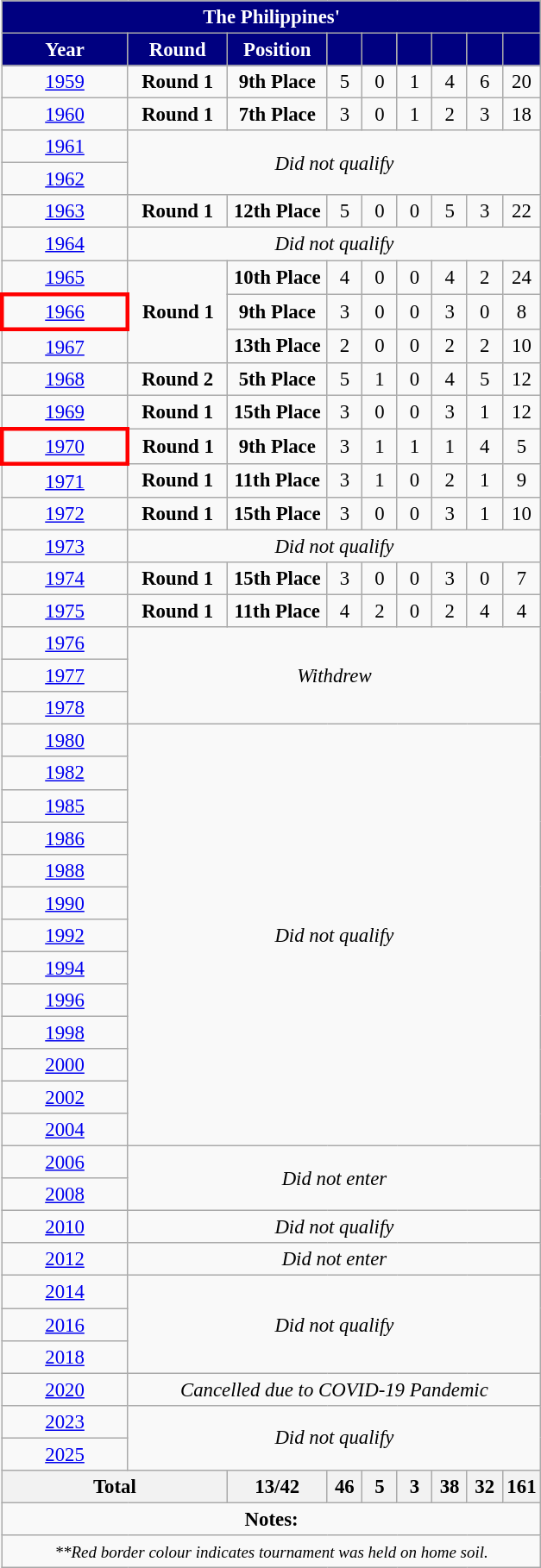<table class="wikitable" style="text-align: center; font-size:95%;">
<tr>
<th colspan="10" style="background:#000080; color: #FFFFFF;">The Philippines' <a href='#'></a></th>
</tr>
<tr>
<th style="background:#000080;color:white;"width=90>Year</th>
<th style="background:#000080;color:white;"width="70">Round</th>
<th style="background:#000080;color:white;"width="70">Position</th>
<th style="background:#000080;color:white;"width="20"></th>
<th style="background:#000080;color:white;"width="20"></th>
<th style="background:#000080;color:white;"width="20"></th>
<th style="background:#000080;color:white;"width="20"></th>
<th style="background:#000080;color:white;"width="20"></th>
<th style="background:#000080;color:white;"width="20"></th>
</tr>
<tr>
<td> <a href='#'>1959</a></td>
<td><strong>Round 1</strong></td>
<td><strong>9th Place</strong></td>
<td>5</td>
<td>0</td>
<td>1</td>
<td>4</td>
<td>6</td>
<td>20</td>
</tr>
<tr>
<td> <a href='#'>1960</a></td>
<td><strong>Round 1</strong></td>
<td><strong>7th Place</strong></td>
<td>3</td>
<td>0</td>
<td>1</td>
<td>2</td>
<td>3</td>
<td>18</td>
</tr>
<tr>
<td> <a href='#'>1961</a></td>
<td rowspan=2 colspan=8><em>Did not qualify</em></td>
</tr>
<tr>
<td> <a href='#'>1962</a></td>
</tr>
<tr>
<td> <a href='#'>1963</a></td>
<td><strong>Round 1</strong></td>
<td><strong>12th Place</strong></td>
<td>5</td>
<td>0</td>
<td>0</td>
<td>5</td>
<td>3</td>
<td>22</td>
</tr>
<tr>
<td> <a href='#'>1964</a></td>
<td colspan=9><em>Did not qualify</em></td>
</tr>
<tr>
<td> <a href='#'>1965</a></td>
<td rowspan=3><strong>Round 1</strong></td>
<td><strong>10th Place</strong></td>
<td>4</td>
<td>0</td>
<td>0</td>
<td>4</td>
<td>2</td>
<td>24</td>
</tr>
<tr>
<td style="border: 3px solid red"> <a href='#'>1966</a></td>
<td><strong>9th Place</strong></td>
<td>3</td>
<td>0</td>
<td>0</td>
<td>3</td>
<td>0</td>
<td>8</td>
</tr>
<tr>
<td> <a href='#'>1967</a></td>
<td><strong>13th Place</strong></td>
<td>2</td>
<td>0</td>
<td>0</td>
<td>2</td>
<td>2</td>
<td>10</td>
</tr>
<tr>
<td> <a href='#'>1968</a></td>
<td><strong>Round 2</strong></td>
<td><strong>5th Place</strong></td>
<td>5</td>
<td>1</td>
<td>0</td>
<td>4</td>
<td>5</td>
<td>12</td>
</tr>
<tr>
<td> <a href='#'>1969</a></td>
<td><strong>Round 1</strong></td>
<td><strong>15th Place</strong></td>
<td>3</td>
<td>0</td>
<td>0</td>
<td>3</td>
<td>1</td>
<td>12</td>
</tr>
<tr>
<td style="border: 3px solid red"> <a href='#'>1970</a></td>
<td><strong>Round 1</strong></td>
<td><strong>9th Place</strong></td>
<td>3</td>
<td>1</td>
<td>1</td>
<td>1</td>
<td>4</td>
<td>5</td>
</tr>
<tr>
<td> <a href='#'>1971</a></td>
<td><strong>Round 1</strong></td>
<td><strong>11th Place</strong></td>
<td>3</td>
<td>1</td>
<td>0</td>
<td>2</td>
<td>1</td>
<td>9</td>
</tr>
<tr>
<td> <a href='#'>1972</a></td>
<td><strong>Round 1</strong></td>
<td><strong>15th Place</strong></td>
<td>3</td>
<td>0</td>
<td>0</td>
<td>3</td>
<td>1</td>
<td>10</td>
</tr>
<tr>
<td> <a href='#'>1973</a></td>
<td colspan=8><em>Did not qualify</em></td>
</tr>
<tr>
<td> <a href='#'>1974</a></td>
<td><strong>Round 1</strong></td>
<td><strong>15th Place</strong></td>
<td>3</td>
<td>0</td>
<td>0</td>
<td>3</td>
<td>0</td>
<td>7</td>
</tr>
<tr>
<td> <a href='#'>1975</a></td>
<td><strong>Round 1</strong></td>
<td><strong>11th Place</strong></td>
<td>4</td>
<td>2</td>
<td>0</td>
<td>2</td>
<td>4</td>
<td>4</td>
</tr>
<tr>
<td> <a href='#'>1976</a></td>
<td rowspan=3 colspan=8><em>Withdrew</em></td>
</tr>
<tr>
<td> <a href='#'>1977</a></td>
</tr>
<tr>
<td> <a href='#'>1978</a></td>
</tr>
<tr>
<td> <a href='#'>1980</a></td>
<td rowspan=13 colspan=8><em>Did not qualify</em></td>
</tr>
<tr>
<td> <a href='#'>1982</a></td>
</tr>
<tr>
<td> <a href='#'>1985</a></td>
</tr>
<tr>
<td> <a href='#'>1986</a></td>
</tr>
<tr>
<td> <a href='#'>1988</a></td>
</tr>
<tr>
<td> <a href='#'>1990</a></td>
</tr>
<tr>
<td> <a href='#'>1992</a></td>
</tr>
<tr>
<td> <a href='#'>1994</a></td>
</tr>
<tr>
<td> <a href='#'>1996</a></td>
</tr>
<tr>
<td> <a href='#'>1998</a></td>
</tr>
<tr>
<td> <a href='#'>2000</a></td>
</tr>
<tr>
<td> <a href='#'>2002</a></td>
</tr>
<tr>
<td> <a href='#'>2004</a></td>
</tr>
<tr>
<td> <a href='#'>2006</a></td>
<td rowspan=2 colspan=8><em>Did not enter</em></td>
</tr>
<tr>
<td> <a href='#'>2008</a></td>
</tr>
<tr>
<td> <a href='#'>2010</a></td>
<td colspan=8><em>Did not qualify</em></td>
</tr>
<tr>
<td> <a href='#'>2012</a></td>
<td colspan=8><em>Did not enter</em></td>
</tr>
<tr>
<td> <a href='#'>2014</a></td>
<td rowspan=3 colspan=8><em>Did not qualify</em></td>
</tr>
<tr>
<td> <a href='#'>2016</a></td>
</tr>
<tr>
<td> <a href='#'>2018</a></td>
</tr>
<tr>
<td> <a href='#'>2020</a></td>
<td colspan="8"><em>Cancelled due to COVID-19 Pandemic</em></td>
</tr>
<tr>
<td> <a href='#'>2023</a></td>
<td rowspan=2 colspan="8"><em>Did not qualify</em></td>
</tr>
<tr>
<td> <a href='#'>2025</a></td>
</tr>
<tr>
<th colspan=2><strong>Total</strong></th>
<th>13/42</th>
<th>46</th>
<th>5</th>
<th>3</th>
<th>38</th>
<th>32</th>
<th>161</th>
</tr>
<tr>
<td colspan=9><strong>Notes:</strong></td>
</tr>
<tr>
<td colspan=9><small><em>**Red border colour indicates tournament was held on home soil.</em></small></td>
</tr>
</table>
